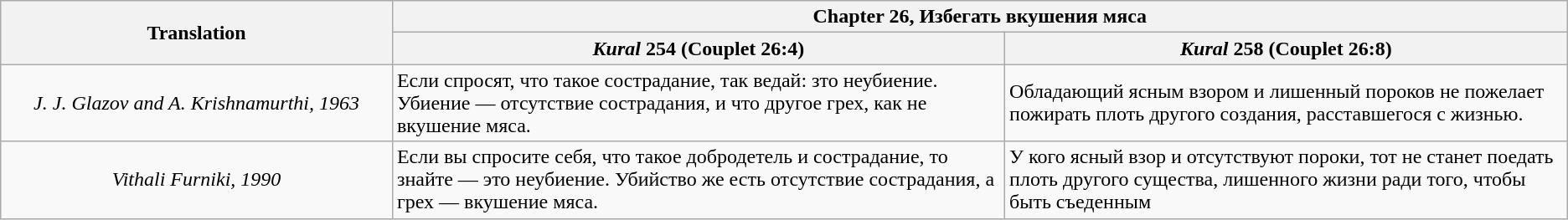<table class="wikitable">
<tr>
<th style="text-align:center; width:25%;" rowspan="2">Translation</th>
<th colspan="2">Chapter 26, Избегать вкушения мяса</th>
</tr>
<tr>
<th><em>Kural</em> 254 (Couplet 26:4)</th>
<th><em>Kural</em> 258 (Couplet 26:8)</th>
</tr>
<tr>
<td style="text-align:center;"><em>J. J. Glazov and A. Krishnamurthi, 1963</em></td>
<td>Если спросят, что такое сострадание, так ведай: зто неубиение. Убиение — отсутствие сострадания, и что другое грех, как не вкушение мяса.</td>
<td>Обладающий ясным взором и лишенный пороков не пожелает пожирать плоть другого создания, расставшегося с жизнью.</td>
</tr>
<tr>
<td style="text-align:center;"><em>Vithali Furniki, 1990</em></td>
<td>Если вы спросите себя, что такое добродетель и сострадание, то знайте — это неубиение. Убийство же есть отсутствие сострадания, а грех — вкушение мяса.</td>
<td>У кого ясный взор и отсутствуют пороки, тот не станет поедать плоть другого существа, лишенного жизни ради того, чтобы быть съеденным</td>
</tr>
</table>
